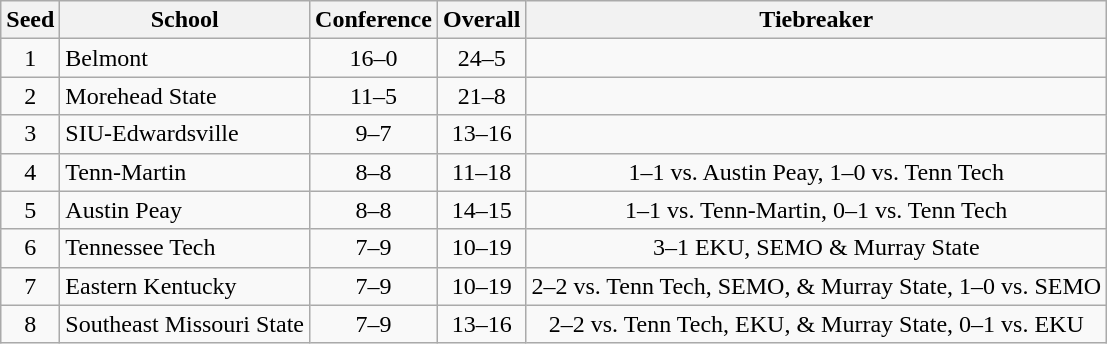<table class="wikitable" style="text-align:center">
<tr>
<th>Seed</th>
<th>School</th>
<th>Conference</th>
<th>Overall</th>
<th>Tiebreaker</th>
</tr>
<tr>
<td>1</td>
<td align=left>Belmont</td>
<td>16–0</td>
<td>24–5</td>
<td></td>
</tr>
<tr>
<td>2</td>
<td align=left>Morehead State</td>
<td>11–5</td>
<td>21–8</td>
<td></td>
</tr>
<tr>
<td>3</td>
<td align=left>SIU-Edwardsville</td>
<td>9–7</td>
<td>13–16</td>
<td></td>
</tr>
<tr>
<td>4</td>
<td align=left>Tenn-Martin</td>
<td>8–8</td>
<td>11–18</td>
<td>1–1 vs. Austin Peay, 1–0 vs. Tenn Tech</td>
</tr>
<tr>
<td>5</td>
<td align=left>Austin Peay</td>
<td>8–8</td>
<td>14–15</td>
<td>1–1 vs. Tenn-Martin, 0–1 vs. Tenn Tech</td>
</tr>
<tr>
<td>6</td>
<td align=left>Tennessee Tech</td>
<td>7–9</td>
<td>10–19</td>
<td>3–1 EKU, SEMO & Murray State</td>
</tr>
<tr>
<td>7</td>
<td align=left>Eastern Kentucky</td>
<td>7–9</td>
<td>10–19</td>
<td>2–2 vs. Tenn Tech, SEMO, & Murray State, 1–0 vs. SEMO</td>
</tr>
<tr>
<td>8</td>
<td align=left>Southeast Missouri State</td>
<td>7–9</td>
<td>13–16</td>
<td>2–2 vs. Tenn Tech, EKU, & Murray State, 0–1 vs. EKU</td>
</tr>
</table>
